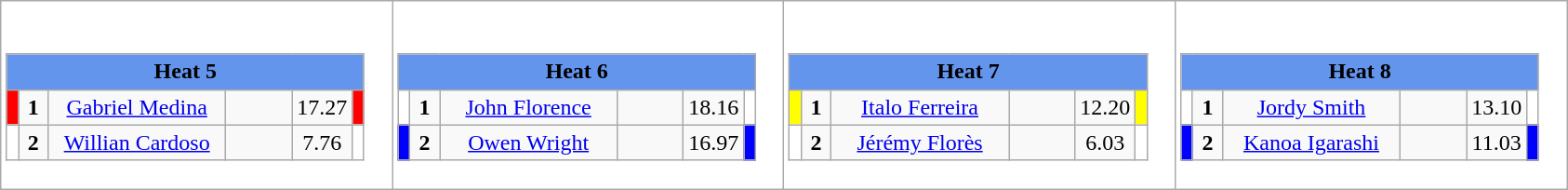<table class="wikitable" style="background:#fff;">
<tr>
<td><div><br><table class="wikitable">
<tr>
<td colspan="6"  style="text-align:center; background:#6495ed;"><strong>Heat 5</strong></td>
</tr>
<tr>
<td style="width:01px; background: #f00;"></td>
<td style="width:14px; text-align:center;"><strong>1</strong></td>
<td style="width:120px; text-align:center;"><a href='#'>Gabriel Medina</a></td>
<td style="width:40px; text-align:center;"></td>
<td style="width:20px; text-align:center;">17.27</td>
<td style="width:01px; background: #f00;"></td>
</tr>
<tr>
<td style="width:01px; background: #fff;"></td>
<td style="width:14px; text-align:center;"><strong>2</strong></td>
<td style="width:120px; text-align:center;"><a href='#'>Willian Cardoso</a></td>
<td style="width:40px; text-align:center;"></td>
<td style="width:20px; text-align:center;">7.76</td>
<td style="width:01px; background: #fff;"></td>
</tr>
</table>
</div></td>
<td><div><br><table class="wikitable">
<tr>
<td colspan="6"  style="text-align:center; background:#6495ed;"><strong>Heat 6</strong></td>
</tr>
<tr>
<td style="width:01px; background: #fff;"></td>
<td style="width:14px; text-align:center;"><strong>1</strong></td>
<td style="width:120px; text-align:center;"><a href='#'>John Florence</a></td>
<td style="width:40px; text-align:center;"></td>
<td style="width:20px; text-align:center;">18.16</td>
<td style="width:01px; background: #fff;"></td>
</tr>
<tr>
<td style="width:01px; background: #00f;"></td>
<td style="width:14px; text-align:center;"><strong>2</strong></td>
<td style="width:120px; text-align:center;"><a href='#'>Owen Wright</a></td>
<td style="width:40px; text-align:center;"></td>
<td style="width:20px; text-align:center;">16.97</td>
<td style="width:01px; background: #00f;"></td>
</tr>
</table>
</div></td>
<td><div><br><table class="wikitable">
<tr>
<td colspan="6"  style="text-align:center; background:#6495ed;"><strong>Heat 7</strong></td>
</tr>
<tr>
<td style="width:01px; background: #ff0;"></td>
<td style="width:14px; text-align:center;"><strong>1</strong></td>
<td style="width:120px; text-align:center;"><a href='#'>Italo Ferreira</a></td>
<td style="width:40px; text-align:center;"></td>
<td style="width:20px; text-align:center;">12.20</td>
<td style="width:01px; background: #ff0;"></td>
</tr>
<tr>
<td style="width:01px; background: #fff;"></td>
<td style="width:14px; text-align:center;"><strong>2</strong></td>
<td style="width:120px; text-align:center;"><a href='#'>Jérémy Florès</a></td>
<td style="width:40px; text-align:center;"></td>
<td style="width:20px; text-align:center;">6.03</td>
<td style="width:01px; background: #fff;"></td>
</tr>
</table>
</div></td>
<td><div><br><table class="wikitable">
<tr>
<td colspan="6"  style="text-align:center; background:#6495ed;"><strong>Heat 8</strong></td>
</tr>
<tr>
<td style="width:01px; background: #fff;"></td>
<td style="width:14px; text-align:center;"><strong>1</strong></td>
<td style="width:120px; text-align:center;"><a href='#'>Jordy Smith</a></td>
<td style="width:40px; text-align:center;"></td>
<td style="width:20px; text-align:center;">13.10</td>
<td style="width:01px; background: #fff;"></td>
</tr>
<tr>
<td style="width:01px; background: #00f;"></td>
<td style="width:14px; text-align:center;"><strong>2</strong></td>
<td style="width:120px; text-align:center;"><a href='#'>Kanoa Igarashi</a></td>
<td style="width:40px; text-align:center;"></td>
<td style="width:20px; text-align:center;">11.03</td>
<td style="width:01px; background: #00f;"></td>
</tr>
</table>
</div></td>
</tr>
</table>
